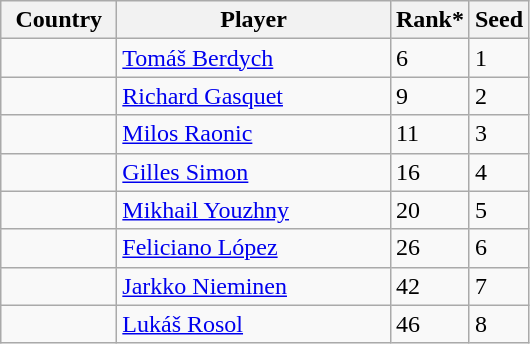<table class="sortable wikitable">
<tr>
<th width="70">Country</th>
<th width="175">Player</th>
<th>Rank*</th>
<th>Seed</th>
</tr>
<tr>
<td></td>
<td><a href='#'>Tomáš Berdych</a></td>
<td>6</td>
<td>1</td>
</tr>
<tr>
<td></td>
<td><a href='#'>Richard Gasquet</a></td>
<td>9</td>
<td>2</td>
</tr>
<tr>
<td></td>
<td><a href='#'>Milos Raonic</a></td>
<td>11</td>
<td>3</td>
</tr>
<tr>
<td></td>
<td><a href='#'>Gilles Simon</a></td>
<td>16</td>
<td>4</td>
</tr>
<tr>
<td></td>
<td><a href='#'>Mikhail Youzhny</a></td>
<td>20</td>
<td>5</td>
</tr>
<tr>
<td></td>
<td><a href='#'>Feliciano López</a></td>
<td>26</td>
<td>6</td>
</tr>
<tr>
<td></td>
<td><a href='#'>Jarkko Nieminen</a></td>
<td>42</td>
<td>7</td>
</tr>
<tr>
<td></td>
<td><a href='#'>Lukáš Rosol</a></td>
<td>46</td>
<td>8</td>
</tr>
</table>
